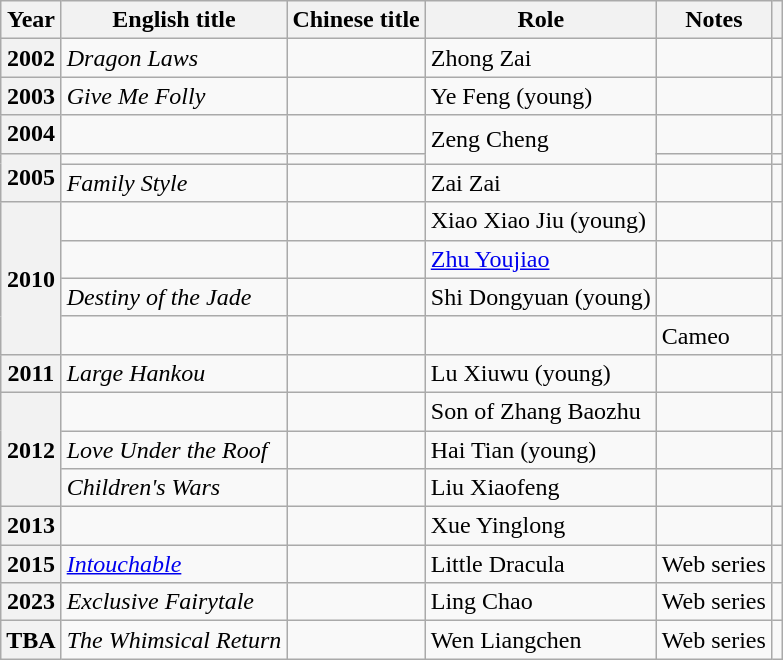<table class="wikitable plainrowheaders">
<tr>
<th scope="col">Year</th>
<th scope="col">English title</th>
<th scope="col">Chinese title</th>
<th scope="col">Role</th>
<th scope="col">Notes</th>
<th scope="col" class="unsortable"></th>
</tr>
<tr>
<th scope="row">2002</th>
<td><em>Dragon Laws</em></td>
<td></td>
<td>Zhong Zai</td>
<td></td>
<td style="text-align:center"></td>
</tr>
<tr>
<th scope="row">2003</th>
<td><em>Give Me Folly</em></td>
<td></td>
<td>Ye Feng (young)</td>
<td></td>
<td style="text-align:center"></td>
</tr>
<tr>
<th scope="row">2004</th>
<td><em></em></td>
<td></td>
<td rowspan="2">Zeng Cheng</td>
<td></td>
<td style="text-align:center"></td>
</tr>
<tr>
<th scope="row" rowspan="2">2005</th>
<td><em></em></td>
<td></td>
<td></td>
<td style="text-align:center"></td>
</tr>
<tr>
<td><em>Family Style</em></td>
<td></td>
<td>Zai Zai</td>
<td></td>
<td style="text-align:center"></td>
</tr>
<tr>
<th scope="row" rowspan="4">2010</th>
<td><em></em></td>
<td></td>
<td>Xiao Xiao Jiu (young)</td>
<td></td>
<td style="text-align:center"></td>
</tr>
<tr>
<td><em></em></td>
<td></td>
<td><a href='#'>Zhu Youjiao</a></td>
<td></td>
<td style="text-align:center"></td>
</tr>
<tr>
<td><em>Destiny of the Jade</em></td>
<td></td>
<td>Shi Dongyuan (young)</td>
<td></td>
<td style="text-align:center"></td>
</tr>
<tr>
<td><em></em></td>
<td></td>
<td></td>
<td>Cameo</td>
<td style="text-align:center"></td>
</tr>
<tr>
<th scope="row">2011</th>
<td><em>Large Hankou</em></td>
<td></td>
<td>Lu Xiuwu (young)</td>
<td></td>
<td style="text-align:center"></td>
</tr>
<tr>
<th scope="row" rowspan="3">2012</th>
<td><em></em></td>
<td></td>
<td>Son of Zhang Baozhu</td>
<td></td>
<td style="text-align:center"></td>
</tr>
<tr>
<td><em>Love Under the Roof</em></td>
<td></td>
<td>Hai Tian (young)</td>
<td></td>
<td style="text-align:center"></td>
</tr>
<tr>
<td><em>Children's Wars</em></td>
<td></td>
<td>Liu Xiaofeng</td>
<td></td>
<td style="text-align:center"></td>
</tr>
<tr>
<th scope="row">2013</th>
<td><em></em></td>
<td></td>
<td>Xue Yinglong</td>
<td></td>
<td style="text-align:center"></td>
</tr>
<tr>
<th scope="row">2015</th>
<td><em><a href='#'>Intouchable</a></em> </td>
<td></td>
<td>Little Dracula</td>
<td>Web series</td>
<td style="text-align:center"></td>
</tr>
<tr>
<th scope="row">2023</th>
<td><em>Exclusive Fairytale</em></td>
<td></td>
<td>Ling Chao</td>
<td>Web series</td>
<td style="text-align:center"></td>
</tr>
<tr>
<th scope="row">TBA</th>
<td><em>The Whimsical Return</em></td>
<td></td>
<td>Wen Liangchen</td>
<td>Web series</td>
<td style="text-align:center"></td>
</tr>
</table>
